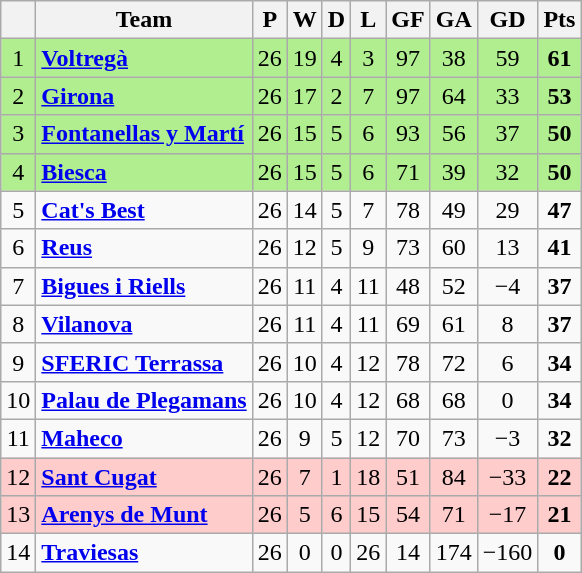<table class="wikitable sortable" style="text-align: center;">
<tr>
<th align="center"></th>
<th align="center">Team</th>
<th align="center">P</th>
<th align="center">W</th>
<th align="center">D</th>
<th align="center">L</th>
<th align="center">GF</th>
<th align="center">GA</th>
<th align="center">GD</th>
<th align="center">Pts</th>
</tr>
<tr style="background: #B0EE90;">
<td>1</td>
<td align="left"> <strong><a href='#'>Voltregà</a></strong></td>
<td>26</td>
<td>19</td>
<td>4</td>
<td>3</td>
<td>97</td>
<td>38</td>
<td>59</td>
<td><strong>61</strong></td>
</tr>
<tr style="background: #B0EE90;">
<td>2</td>
<td align="left"> <strong><a href='#'>Girona</a></strong></td>
<td>26</td>
<td>17</td>
<td>2</td>
<td>7</td>
<td>97</td>
<td>64</td>
<td>33</td>
<td><strong>53</strong></td>
</tr>
<tr style="background: #B0EE90;">
<td>3</td>
<td align="left"> <strong><a href='#'>Fontanellas y Martí</a></strong></td>
<td>26</td>
<td>15</td>
<td>5</td>
<td>6</td>
<td>93</td>
<td>56</td>
<td>37</td>
<td><strong>50</strong></td>
</tr>
<tr style="background: #B0EE90;">
<td>4</td>
<td align="left"> <strong><a href='#'>Biesca</a></strong></td>
<td>26</td>
<td>15</td>
<td>5</td>
<td>6</td>
<td>71</td>
<td>39</td>
<td>32</td>
<td><strong>50</strong></td>
</tr>
<tr>
<td>5</td>
<td align="left"> <strong><a href='#'>Cat's Best</a></strong></td>
<td>26</td>
<td>14</td>
<td>5</td>
<td>7</td>
<td>78</td>
<td>49</td>
<td>29</td>
<td><strong>47</strong></td>
</tr>
<tr>
<td>6</td>
<td align="left"> <strong><a href='#'>Reus</a></strong></td>
<td>26</td>
<td>12</td>
<td>5</td>
<td>9</td>
<td>73</td>
<td>60</td>
<td>13</td>
<td><strong>41</strong></td>
</tr>
<tr>
<td>7</td>
<td align="left"> <strong><a href='#'>Bigues i Riells</a></strong></td>
<td>26</td>
<td>11</td>
<td>4</td>
<td>11</td>
<td>48</td>
<td>52</td>
<td>−4</td>
<td><strong>37</strong></td>
</tr>
<tr>
<td>8</td>
<td align="left"> <strong><a href='#'>Vilanova</a></strong></td>
<td>26</td>
<td>11</td>
<td>4</td>
<td>11</td>
<td>69</td>
<td>61</td>
<td>8</td>
<td><strong>37</strong></td>
</tr>
<tr>
<td>9</td>
<td align="left"> <strong><a href='#'>SFERIC Terrassa</a></strong></td>
<td>26</td>
<td>10</td>
<td>4</td>
<td>12</td>
<td>78</td>
<td>72</td>
<td>6</td>
<td><strong>34</strong></td>
</tr>
<tr>
<td>10</td>
<td align="left"> <strong><a href='#'>Palau de Plegamans</a></strong></td>
<td>26</td>
<td>10</td>
<td>4</td>
<td>12</td>
<td>68</td>
<td>68</td>
<td>0</td>
<td><strong>34</strong></td>
</tr>
<tr>
<td>11</td>
<td align="left"> <strong><a href='#'>Maheco</a></strong></td>
<td>26</td>
<td>9</td>
<td>5</td>
<td>12</td>
<td>70</td>
<td>73</td>
<td>−3</td>
<td><strong>32</strong></td>
</tr>
<tr style="background:#FFCCCC">
<td>12</td>
<td align="left"> <strong><a href='#'>Sant Cugat</a></strong></td>
<td>26</td>
<td>7</td>
<td>1</td>
<td>18</td>
<td>51</td>
<td>84</td>
<td>−33</td>
<td><strong>22</strong></td>
</tr>
<tr style="background:#FFCCCC">
<td>13</td>
<td align="left"> <strong><a href='#'>Arenys de Munt</a></strong></td>
<td>26</td>
<td>5</td>
<td>6</td>
<td>15</td>
<td>54</td>
<td>71</td>
<td>−17</td>
<td><strong>21</strong></td>
</tr>
<tr>
<td>14</td>
<td align="left"> <strong><a href='#'>Traviesas</a></strong></td>
<td>26</td>
<td>0</td>
<td>0</td>
<td>26</td>
<td>14</td>
<td>174</td>
<td>−160</td>
<td><strong>0</strong></td>
</tr>
</table>
